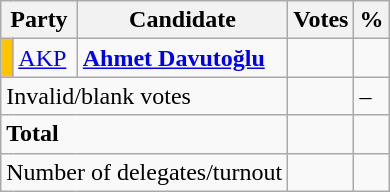<table class="wikitable floatright">
<tr>
<th colspan="2">Party</th>
<th>Candidate</th>
<th>Votes</th>
<th>%</th>
</tr>
<tr>
<td style="background: #fdc400"></td>
<td><a href='#'>AKP</a></td>
<td><strong><a href='#'>Ahmet Davutoğlu</a></strong></td>
<td></td>
<td></td>
</tr>
<tr>
<td colspan="3">Invalid/blank votes</td>
<td></td>
<td>–</td>
</tr>
<tr>
<td colspan="3"><strong>Total</strong></td>
<td></td>
<td></td>
</tr>
<tr>
<td colspan="3">Number of delegates/turnout</td>
<td></td>
<td></td>
</tr>
</table>
